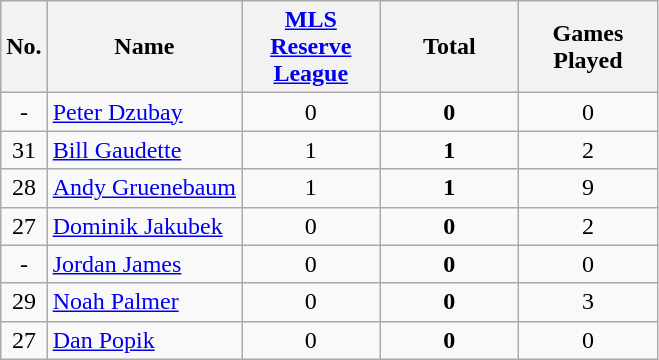<table class="wikitable sortable" style="text-align: center;">
<tr>
<th rowspan=1>No.</th>
<th rowspan=1>Name</th>
<th style="width:85px;"><a href='#'>MLS Reserve League</a></th>
<th style="width:85px;"><strong>Total</strong></th>
<th style="width:85px;"><strong>Games Played</strong></th>
</tr>
<tr>
<td>-</td>
<td align=left> <a href='#'>Peter Dzubay</a></td>
<td>0</td>
<td><strong>0</strong></td>
<td>0</td>
</tr>
<tr>
<td>31</td>
<td align=left> <a href='#'>Bill Gaudette</a></td>
<td>1</td>
<td><strong>1</strong></td>
<td>2</td>
</tr>
<tr>
<td>28</td>
<td align=left> <a href='#'>Andy Gruenebaum</a></td>
<td>1</td>
<td><strong>1</strong></td>
<td>9</td>
</tr>
<tr>
<td>27</td>
<td align=left> <a href='#'>Dominik Jakubek</a></td>
<td>0</td>
<td><strong>0</strong></td>
<td>2</td>
</tr>
<tr>
<td>-</td>
<td align=left> <a href='#'>Jordan James</a></td>
<td>0</td>
<td><strong>0</strong></td>
<td>0</td>
</tr>
<tr>
<td>29</td>
<td align=left> <a href='#'>Noah Palmer</a></td>
<td>0</td>
<td><strong>0</strong></td>
<td>3</td>
</tr>
<tr>
<td>27</td>
<td align=left> <a href='#'>Dan Popik</a></td>
<td>0</td>
<td><strong>0</strong></td>
<td>0</td>
</tr>
</table>
